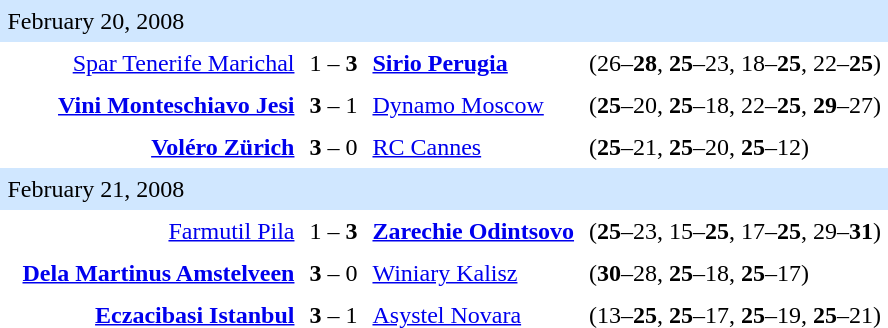<table style=border-collapse:collapse  cellspacing=0 cellpadding=5>
<tr bgcolor=#D0E7FF>
<td colspan="4">February 20, 2008</td>
<td></td>
</tr>
<tr>
<td></td>
<td align=right><a href='#'>Spar Tenerife Marichal</a>  </td>
<td>1 – <strong>3</strong></td>
<td> <strong><a href='#'>Sirio Perugia</a></strong></td>
<td>(26–<strong>28</strong>, <strong>25</strong>–23, 18–<strong>25</strong>, 22–<strong>25</strong>)</td>
</tr>
<tr>
<td></td>
<td align=right><strong><a href='#'>Vini Monteschiavo Jesi</a></strong>  </td>
<td><strong>3</strong> – 1</td>
<td> <a href='#'>Dynamo Moscow</a></td>
<td>(<strong>25</strong>–20, <strong>25</strong>–18, 22–<strong>25</strong>, <strong>29</strong>–27)</td>
</tr>
<tr>
<td></td>
<td align=right><strong><a href='#'>Voléro Zürich</a></strong>  </td>
<td><strong>3</strong> – 0</td>
<td> <a href='#'>RC Cannes</a></td>
<td>(<strong>25</strong>–21, <strong>25</strong>–20, <strong>25</strong>–12)</td>
</tr>
<tr bgcolor=#D0E7FF>
<td colspan="4">February 21, 2008</td>
<td></td>
</tr>
<tr>
<td></td>
<td align=right><a href='#'>Farmutil Pila</a> </td>
<td>1 – <strong>3</strong></td>
<td> <strong><a href='#'>Zarechie Odintsovo</a></strong></td>
<td>(<strong>25</strong>–23, 15–<strong>25</strong>, 17–<strong>25</strong>, 29–<strong>31</strong>)</td>
</tr>
<tr>
<td></td>
<td align=right><strong><a href='#'>Dela Martinus Amstelveen</a></strong> </td>
<td><strong>3</strong> – 0</td>
<td> <a href='#'>Winiary Kalisz</a></td>
<td>(<strong>30</strong>–28, <strong>25</strong>–18, <strong>25</strong>–17)</td>
</tr>
<tr>
<td></td>
<td align=right><strong><a href='#'>Eczacibasi Istanbul</a></strong> </td>
<td><strong>3</strong> – 1</td>
<td> <a href='#'>Asystel Novara</a></td>
<td>(13–<strong>25</strong>, <strong>25</strong>–17, <strong>25</strong>–19, <strong>25</strong>–21)</td>
</tr>
<tr>
</tr>
</table>
